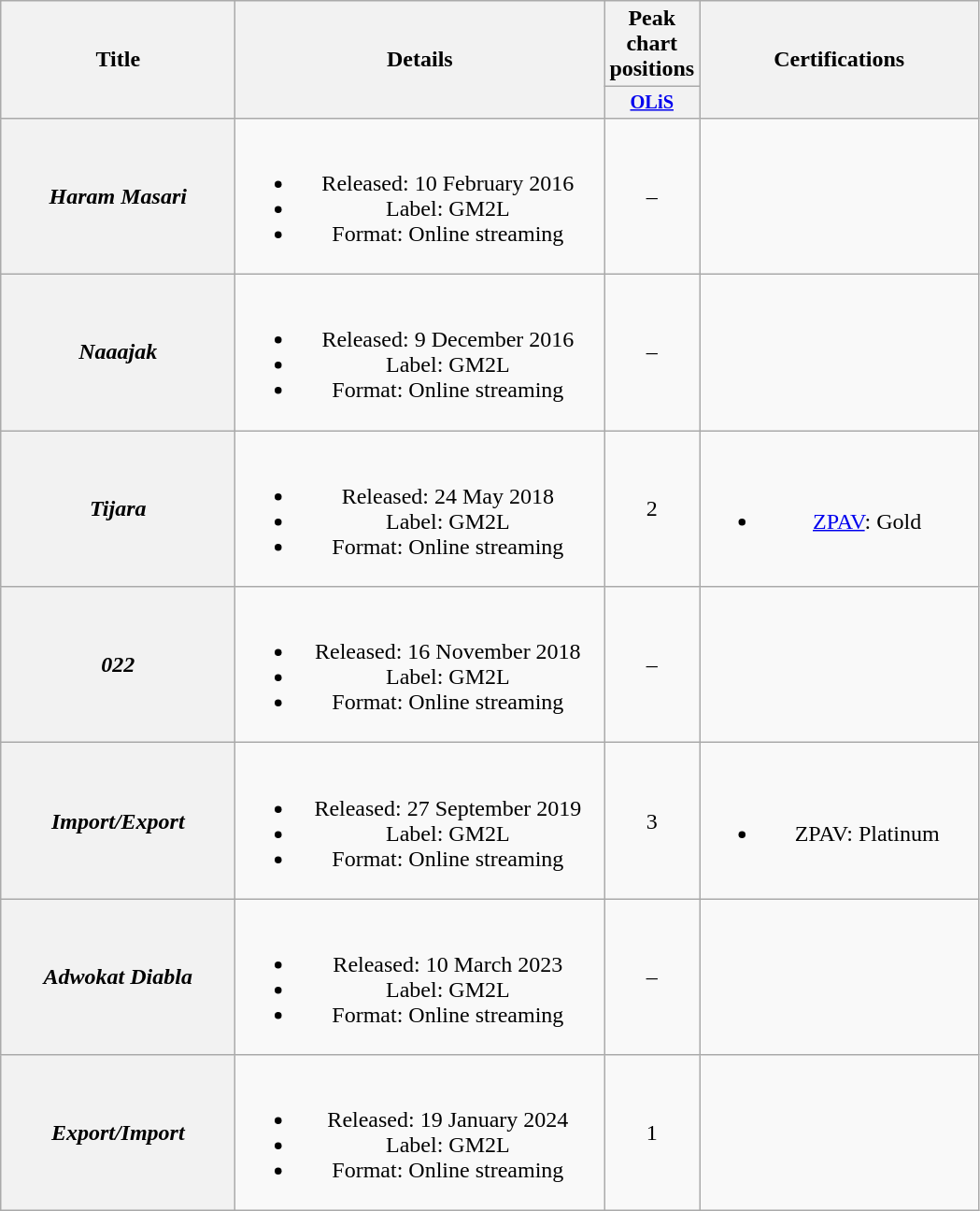<table class="wikitable plainrowheaders" style="text-align:center">
<tr>
<th scope="col" rowspan="2" style="width:10em">Title</th>
<th scope="col" rowspan="2" style="width:16em">Details</th>
<th scope="col" colspan="1">Peak chart positions</th>
<th scope="col" rowspan="2" style="width:12em">Certifications</th>
</tr>
<tr>
<th scope="col" style="width:3em;font-size:85%;"><a href='#'>OLiS</a></th>
</tr>
<tr>
<th scope="row"><em>Haram Masari</em></th>
<td><br><ul><li>Released: 10 February 2016</li><li>Label: GM2L</li><li>Format: Online streaming</li></ul></td>
<td>–</td>
<td></td>
</tr>
<tr>
<th scope="row"><em>Naaajak</em></th>
<td><br><ul><li>Released: 9 December 2016</li><li>Label: GM2L</li><li>Format: Online streaming</li></ul></td>
<td>–</td>
<td></td>
</tr>
<tr>
<th scope="row"><em>Tijara</em></th>
<td><br><ul><li>Released: 24 May 2018</li><li>Label: GM2L</li><li>Format: Online streaming</li></ul></td>
<td>2</td>
<td><br><ul><li><a href='#'>ZPAV</a>: Gold</li></ul></td>
</tr>
<tr>
<th scope="row"><em>022</em></th>
<td><br><ul><li>Released: 16 November 2018</li><li>Label: GM2L</li><li>Format: Online streaming</li></ul></td>
<td>–</td>
<td></td>
</tr>
<tr>
<th scope="row"><em>Import/Export</em></th>
<td><br><ul><li>Released: 27 September 2019</li><li>Label: GM2L</li><li>Format: Online streaming</li></ul></td>
<td>3</td>
<td><br><ul><li>ZPAV: Platinum</li></ul></td>
</tr>
<tr>
<th scope="row"><em>Adwokat Diabla</em></th>
<td><br><ul><li>Released: 10 March 2023</li><li>Label: GM2L</li><li>Format: Online streaming</li></ul></td>
<td>–</td>
<td></td>
</tr>
<tr>
<th scope="row"><em>Export/Import</em></th>
<td><br><ul><li>Released: 19 January 2024</li><li>Label: GM2L</li><li>Format: Online streaming</li></ul></td>
<td>1</td>
<td></td>
</tr>
</table>
